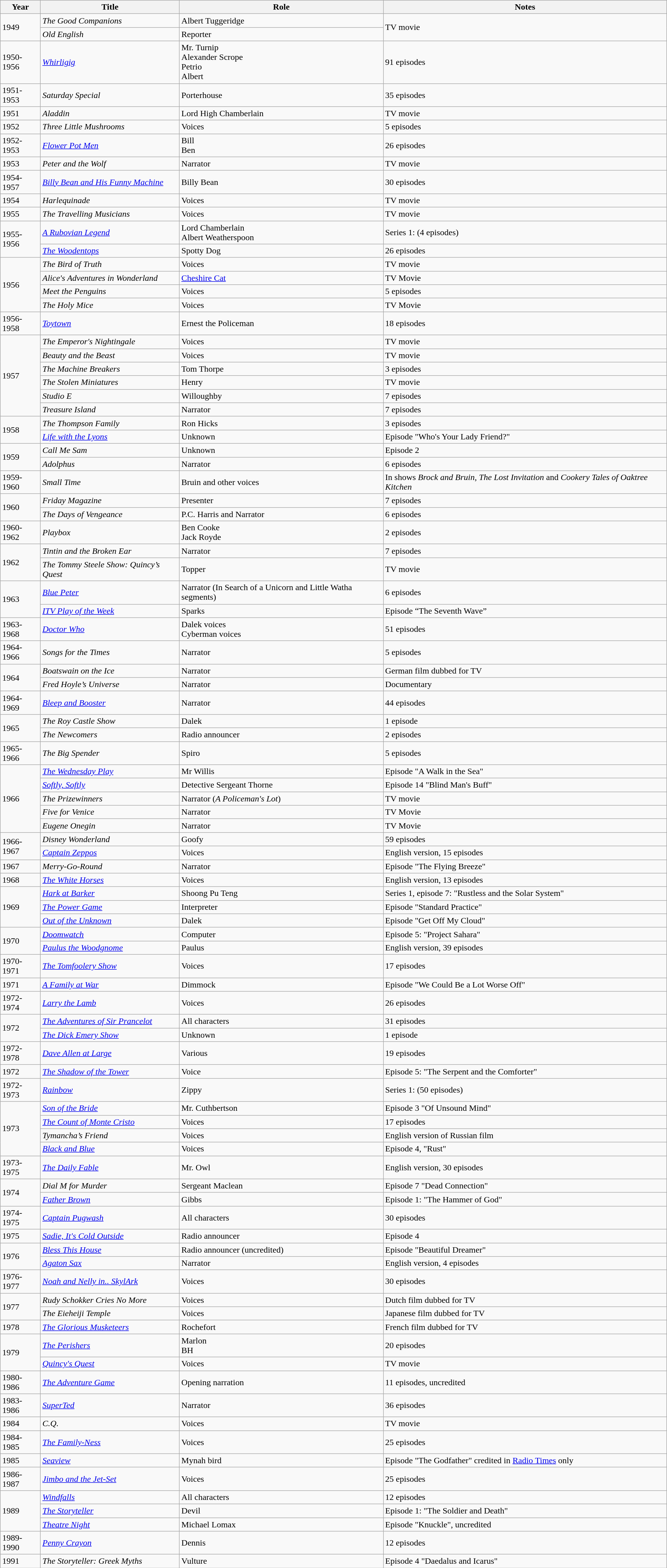<table class="wikitable">
<tr>
<th>Year</th>
<th>Title</th>
<th>Role</th>
<th>Notes</th>
</tr>
<tr>
<td rowspan="2">1949</td>
<td><em>The Good Companions</em></td>
<td>Albert Tuggeridge</td>
<td rowspan="2">TV movie</td>
</tr>
<tr>
<td><em>Old English</em></td>
<td>Reporter</td>
</tr>
<tr>
<td>1950-1956</td>
<td><em><a href='#'>Whirligig</a></em></td>
<td>Mr. Turnip<br>Alexander Scrope<br>Petrio<br>Albert</td>
<td>91 episodes</td>
</tr>
<tr>
<td>1951-1953</td>
<td><em>Saturday Special</em></td>
<td>Porterhouse</td>
<td>35 episodes</td>
</tr>
<tr>
<td>1951</td>
<td><em>Aladdin</em></td>
<td>Lord High Chamberlain</td>
<td>TV movie</td>
</tr>
<tr>
<td>1952</td>
<td><em>Three Little Mushrooms</em></td>
<td>Voices</td>
<td>5 episodes</td>
</tr>
<tr>
<td>1952-1953</td>
<td><em><a href='#'>Flower Pot Men</a></em></td>
<td>Bill<br>Ben</td>
<td>26 episodes</td>
</tr>
<tr>
<td>1953</td>
<td><em>Peter and the Wolf</em></td>
<td>Narrator</td>
<td>TV movie</td>
</tr>
<tr>
<td>1954-1957</td>
<td><em><a href='#'>Billy Bean and His Funny Machine</a></em></td>
<td>Billy Bean</td>
<td>30 episodes</td>
</tr>
<tr>
<td>1954</td>
<td><em>Harlequinade</em></td>
<td>Voices</td>
<td>TV movie</td>
</tr>
<tr>
<td>1955</td>
<td><em>The Travelling Musicians</em></td>
<td>Voices</td>
<td>TV movie</td>
</tr>
<tr>
<td rowspan="2">1955-1956</td>
<td><em><a href='#'>A Rubovian Legend</a></em></td>
<td>Lord Chamberlain<br>Albert Weatherspoon</td>
<td>Series 1: (4 episodes)</td>
</tr>
<tr>
<td><em><a href='#'>The Woodentops</a></em></td>
<td>Spotty Dog</td>
<td>26 episodes</td>
</tr>
<tr>
<td rowspan="4">1956</td>
<td><em>The Bird of Truth</em></td>
<td>Voices</td>
<td>TV movie</td>
</tr>
<tr>
<td><em>Alice's Adventures in Wonderland</em></td>
<td><a href='#'>Cheshire Cat</a></td>
<td>TV Movie</td>
</tr>
<tr>
<td><em>Meet the Penguins</em></td>
<td>Voices</td>
<td>5 episodes</td>
</tr>
<tr>
<td><em>The Holy Mice</em></td>
<td>Voices</td>
<td>TV Movie</td>
</tr>
<tr>
<td>1956-1958</td>
<td><em><a href='#'>Toytown</a></em></td>
<td>Ernest the Policeman</td>
<td>18 episodes</td>
</tr>
<tr>
<td rowspan="6">1957</td>
<td><em>The Emperor's Nightingale</em></td>
<td>Voices</td>
<td>TV movie</td>
</tr>
<tr>
<td><em>Beauty and the Beast</em></td>
<td>Voices</td>
<td>TV movie</td>
</tr>
<tr>
<td><em>The Machine Breakers</em></td>
<td>Tom Thorpe</td>
<td>3 episodes</td>
</tr>
<tr>
<td><em>The Stolen Miniatures</em></td>
<td>Henry</td>
<td>TV movie</td>
</tr>
<tr>
<td><em>Studio E</em></td>
<td>Willoughby</td>
<td>7 episodes</td>
</tr>
<tr>
<td><em>Treasure Island</em></td>
<td>Narrator</td>
<td>7 episodes</td>
</tr>
<tr>
<td rowspan="2">1958</td>
<td><em>The Thompson Family</em></td>
<td>Ron Hicks</td>
<td>3 episodes</td>
</tr>
<tr>
<td><em><a href='#'>Life with the Lyons</a></em></td>
<td>Unknown</td>
<td>Episode "Who's Your Lady Friend?"</td>
</tr>
<tr>
<td rowspan="2">1959</td>
<td><em>Call Me Sam</em></td>
<td>Unknown</td>
<td>Episode 2</td>
</tr>
<tr>
<td><em>Adolphus</em></td>
<td>Narrator</td>
<td>6 episodes</td>
</tr>
<tr>
<td>1959-1960</td>
<td><em>Small Time</em></td>
<td>Bruin and other voices</td>
<td>In shows <em>Brock and Bruin</em>, <em>The Lost Invitation</em> and <em>Cookery Tales of Oaktree Kitchen</em></td>
</tr>
<tr>
<td rowspan="2">1960</td>
<td><em>Friday Magazine</em></td>
<td>Presenter</td>
<td>7 episodes</td>
</tr>
<tr>
<td><em>The Days of Vengeance</em></td>
<td>P.C. Harris and Narrator</td>
<td>6 episodes</td>
</tr>
<tr>
<td>1960-1962</td>
<td><em>Playbox</em></td>
<td>Ben Cooke<br>Jack Royde</td>
<td>2 episodes</td>
</tr>
<tr>
<td rowspan="2">1962</td>
<td><em>Tintin and the Broken Ear</em></td>
<td>Narrator</td>
<td>7 episodes</td>
</tr>
<tr>
<td><em>The Tommy Steele Show: Quincy’s Quest</em></td>
<td>Topper</td>
<td>TV movie</td>
</tr>
<tr>
<td rowspan="2">1963</td>
<td><em><a href='#'>Blue Peter</a></em></td>
<td>Narrator (In Search of a Unicorn and Little Watha segments)</td>
<td>6 episodes</td>
</tr>
<tr>
<td><em><a href='#'>ITV Play of the Week</a></em></td>
<td>Sparks</td>
<td>Episode “The Seventh Wave”</td>
</tr>
<tr>
<td>1963-1968</td>
<td><em><a href='#'>Doctor Who</a></em></td>
<td>Dalek voices<br>Cyberman voices</td>
<td>51 episodes</td>
</tr>
<tr>
<td>1964-1966</td>
<td><em>Songs for the Times</em></td>
<td>Narrator</td>
<td>5 episodes</td>
</tr>
<tr>
<td rowspan="2">1964</td>
<td><em>Boatswain on the Ice</em></td>
<td>Narrator</td>
<td>German film dubbed for TV</td>
</tr>
<tr>
<td><em>Fred Hoyle’s Universe</em></td>
<td>Narrator</td>
<td>Documentary</td>
</tr>
<tr>
<td>1964-1969</td>
<td><em><a href='#'>Bleep and Booster</a></em></td>
<td>Narrator</td>
<td>44 episodes</td>
</tr>
<tr>
<td rowspan="2">1965</td>
<td><em>The Roy Castle Show</em></td>
<td>Dalek</td>
<td>1 episode</td>
</tr>
<tr>
<td><em>The Newcomers</em></td>
<td>Radio announcer</td>
<td>2 episodes</td>
</tr>
<tr>
<td>1965-1966</td>
<td><em>The Big Spender</em></td>
<td>Spiro</td>
<td>5 episodes</td>
</tr>
<tr>
<td rowspan="5">1966</td>
<td><em><a href='#'>The Wednesday Play</a></em></td>
<td>Mr Willis</td>
<td>Episode "A Walk in the Sea"</td>
</tr>
<tr>
<td><em><a href='#'>Softly, Softly</a></em></td>
<td>Detective Sergeant Thorne</td>
<td>Episode 14 "Blind Man's Buff"</td>
</tr>
<tr>
<td><em>The Prizewinners</em></td>
<td>Narrator (<em>A Policeman's Lot</em>)</td>
<td>TV movie</td>
</tr>
<tr>
<td><em>Five for Venice</em></td>
<td>Narrator</td>
<td>TV Movie</td>
</tr>
<tr>
<td><em>Eugene Onegin</em></td>
<td>Narrator</td>
<td>TV Movie</td>
</tr>
<tr>
<td rowspan="2">1966-1967</td>
<td><em>Disney Wonderland</em></td>
<td>Goofy</td>
<td>59 episodes</td>
</tr>
<tr>
<td><em><a href='#'>Captain Zeppos</a></em></td>
<td>Voices</td>
<td>English version, 15 episodes</td>
</tr>
<tr>
<td>1967</td>
<td><em>Merry-Go-Round</em></td>
<td>Narrator</td>
<td>Episode "The Flying Breeze"</td>
</tr>
<tr>
<td>1968</td>
<td><em><a href='#'>The White Horses</a></em></td>
<td>Voices</td>
<td>English version, 13 episodes</td>
</tr>
<tr>
<td rowspan="3">1969</td>
<td><em><a href='#'>Hark at Barker</a></em></td>
<td>Shoong Pu Teng</td>
<td>Series 1, episode 7: "Rustless and the Solar System"</td>
</tr>
<tr>
<td><em><a href='#'>The Power Game</a></em></td>
<td>Interpreter</td>
<td>Episode "Standard Practice"</td>
</tr>
<tr>
<td><em><a href='#'>Out of the Unknown</a></em></td>
<td>Dalek</td>
<td>Episode "Get Off My Cloud"</td>
</tr>
<tr>
<td rowspan="2">1970</td>
<td><em><a href='#'>Doomwatch</a></em></td>
<td>Computer</td>
<td>Episode 5: "Project Sahara"</td>
</tr>
<tr>
<td><em><a href='#'>Paulus the Woodgnome</a></em></td>
<td>Paulus</td>
<td>English version, 39 episodes</td>
</tr>
<tr>
<td>1970-1971</td>
<td><em><a href='#'>The Tomfoolery Show</a></em></td>
<td>Voices</td>
<td>17 episodes</td>
</tr>
<tr>
<td>1971</td>
<td><em><a href='#'>A Family at War</a></em></td>
<td>Dimmock</td>
<td>Episode "We Could Be a Lot Worse Off"</td>
</tr>
<tr>
<td>1972-1974</td>
<td><em><a href='#'>Larry the Lamb</a></em></td>
<td>Voices</td>
<td>26 episodes</td>
</tr>
<tr>
<td rowspan="2">1972</td>
<td><em><a href='#'>The Adventures of Sir Prancelot</a></em></td>
<td>All characters</td>
<td>31 episodes</td>
</tr>
<tr>
<td><em><a href='#'>The Dick Emery Show</a></em></td>
<td>Unknown</td>
<td>1 episode</td>
</tr>
<tr>
<td>1972-1978</td>
<td><em><a href='#'>Dave Allen at Large</a></em></td>
<td>Various</td>
<td>19 episodes</td>
</tr>
<tr>
<td>1972</td>
<td><em><a href='#'>The Shadow of the Tower</a></em></td>
<td>Voice</td>
<td>Episode 5: "The Serpent and the Comforter"</td>
</tr>
<tr>
<td>1972-1973</td>
<td><em><a href='#'>Rainbow</a></em></td>
<td>Zippy</td>
<td>Series 1: (50 episodes)</td>
</tr>
<tr>
<td rowspan="4">1973</td>
<td><em><a href='#'>Son of the Bride</a></em></td>
<td>Mr. Cuthbertson</td>
<td>Episode 3 "Of Unsound Mind"</td>
</tr>
<tr>
<td><em><a href='#'>The Count of Monte Cristo</a></em></td>
<td>Voices</td>
<td>17 episodes</td>
</tr>
<tr>
<td><em>Tymancha’s Friend</em></td>
<td>Voices</td>
<td>English version of Russian film</td>
</tr>
<tr>
<td><em><a href='#'>Black and Blue</a></em></td>
<td>Voices</td>
<td>Episode 4, "Rust"</td>
</tr>
<tr>
<td>1973-1975</td>
<td><em><a href='#'>The Daily Fable</a></em></td>
<td>Mr. Owl</td>
<td>English version, 30 episodes</td>
</tr>
<tr>
<td rowspan="2">1974</td>
<td><em>Dial M for Murder</em></td>
<td>Sergeant Maclean</td>
<td>Episode 7 "Dead Connection"</td>
</tr>
<tr>
<td><em><a href='#'>Father Brown</a></em></td>
<td>Gibbs</td>
<td>Episode 1: "The Hammer of God"</td>
</tr>
<tr>
<td>1974-1975</td>
<td><em><a href='#'>Captain Pugwash</a></em></td>
<td>All characters</td>
<td>30 episodes</td>
</tr>
<tr>
<td>1975</td>
<td><em><a href='#'>Sadie, It's Cold Outside</a></em></td>
<td>Radio announcer</td>
<td>Episode 4</td>
</tr>
<tr>
<td rowspan="2">1976</td>
<td><em><a href='#'>Bless This House</a></em></td>
<td>Radio announcer (uncredited)</td>
<td>Episode "Beautiful Dreamer"</td>
</tr>
<tr>
<td><em><a href='#'>Agaton Sax</a></em></td>
<td>Narrator</td>
<td>English version, 4 episodes</td>
</tr>
<tr>
<td>1976-1977</td>
<td><em><a href='#'>Noah and Nelly in.. SkylArk</a></em></td>
<td>Voices</td>
<td>30 episodes</td>
</tr>
<tr>
<td rowspan="2">1977</td>
<td><em>Rudy Schokker Cries No More</em></td>
<td>Voices</td>
<td>Dutch film dubbed for TV</td>
</tr>
<tr>
<td><em>The Eieheiji Temple</em></td>
<td>Voices</td>
<td>Japanese film dubbed for TV</td>
</tr>
<tr>
<td>1978</td>
<td><em> <a href='#'>The Glorious Musketeers</a></em></td>
<td>Rochefort</td>
<td>French film dubbed for TV</td>
</tr>
<tr>
<td rowspan="2">1979</td>
<td><em><a href='#'>The Perishers</a></em></td>
<td>Marlon<br>BH</td>
<td>20 episodes</td>
</tr>
<tr>
<td><em><a href='#'>Quincy's Quest</a></em></td>
<td>Voices</td>
<td>TV movie</td>
</tr>
<tr>
<td>1980-1986</td>
<td><em><a href='#'>The Adventure Game</a></em></td>
<td>Opening narration</td>
<td>11 episodes, uncredited</td>
</tr>
<tr>
<td>1983-1986</td>
<td><em><a href='#'>SuperTed</a></em></td>
<td>Narrator</td>
<td>36 episodes</td>
</tr>
<tr>
<td>1984</td>
<td><em>C.Q.</em></td>
<td>Voices</td>
<td>TV movie</td>
</tr>
<tr>
<td>1984-1985</td>
<td><em><a href='#'>The Family-Ness</a></em></td>
<td>Voices</td>
<td>25 episodes</td>
</tr>
<tr>
<td>1985</td>
<td><em><a href='#'>Seaview</a></em></td>
<td>Mynah bird</td>
<td>Episode "The Godfather" credited in <a href='#'>Radio Times</a> only</td>
</tr>
<tr>
<td>1986-1987</td>
<td><em><a href='#'>Jimbo and the Jet-Set</a></em></td>
<td>Voices</td>
<td>25 episodes</td>
</tr>
<tr>
<td rowspan="3">1989</td>
<td><em><a href='#'>Windfalls</a></em></td>
<td>All characters</td>
<td>12 episodes</td>
</tr>
<tr>
<td><em><a href='#'>The Storyteller</a></em></td>
<td>Devil</td>
<td>Episode 1: "The Soldier and Death"</td>
</tr>
<tr>
<td><em><a href='#'>Theatre Night</a></em></td>
<td>Michael Lomax</td>
<td>Episode "Knuckle", uncredited</td>
</tr>
<tr>
<td>1989-1990</td>
<td><em><a href='#'>Penny Crayon</a></em></td>
<td>Dennis</td>
<td>12 episodes</td>
</tr>
<tr>
<td>1991</td>
<td><em>The Storyteller: Greek Myths</em></td>
<td>Vulture</td>
<td>Episode 4 "Daedalus and Icarus"</td>
</tr>
</table>
